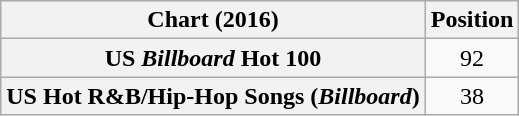<table class="wikitable plainrowheaders sortable "style="text-align:center;">
<tr>
<th>Chart (2016)</th>
<th>Position</th>
</tr>
<tr>
<th scope="row">US <em>Billboard</em> Hot 100</th>
<td>92</td>
</tr>
<tr>
<th scope="row">US Hot R&B/Hip-Hop Songs (<em>Billboard</em>)</th>
<td>38</td>
</tr>
</table>
